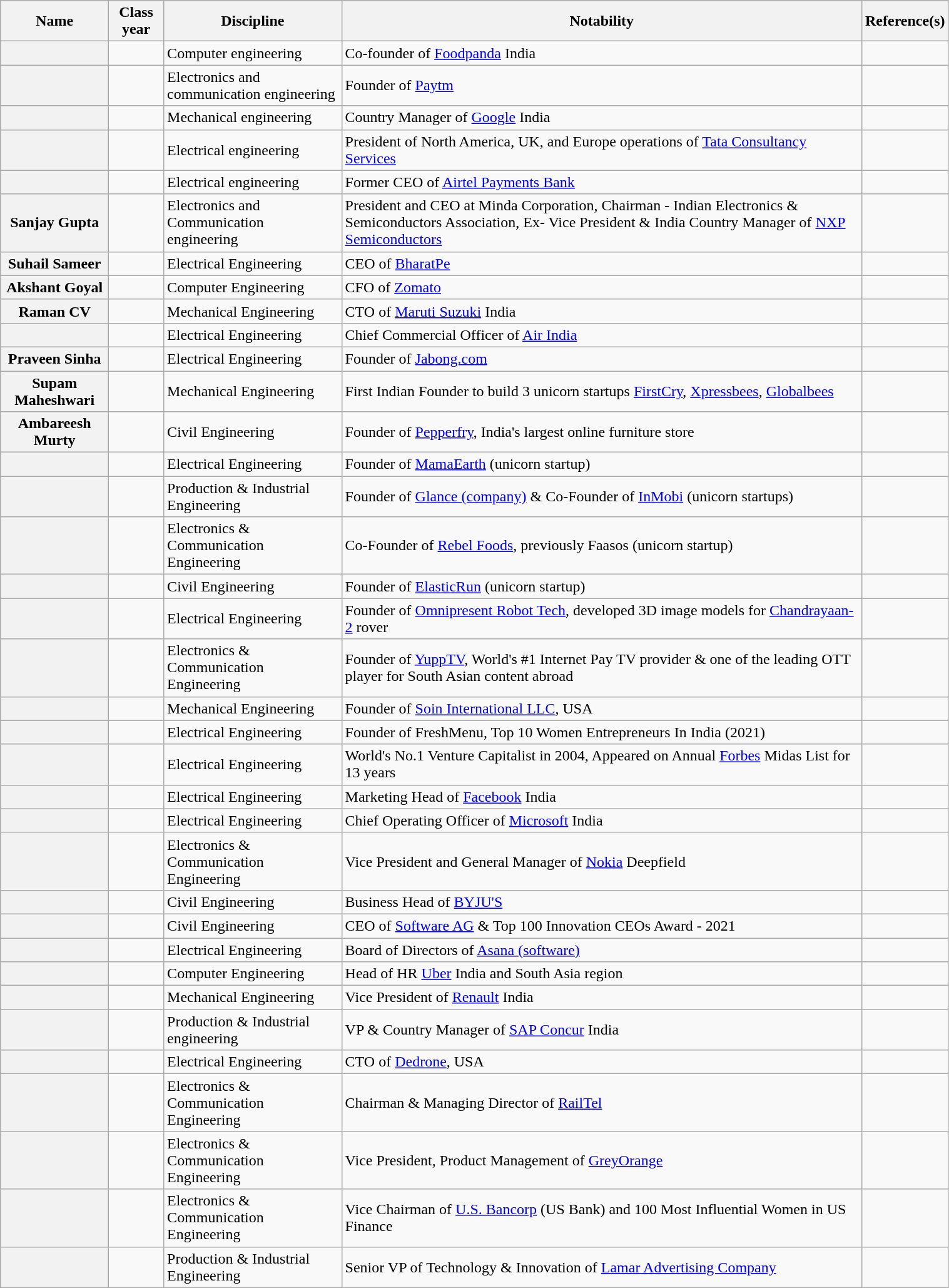<table class="plainrowheaders sortable wikitable" style="width:80%;">
<tr>
<th scope=col>Name</th>
<th scope=col>Class year</th>
<th scope=col>Discipline</th>
<th scope=col class=unsortable>Notability</th>
<th scope=col class=unsortable>Reference(s)</th>
</tr>
<tr>
<th scope=row style="text-align:center"></th>
<td></td>
<td>Computer engineering</td>
<td>Co-founder of <a href='#'>Foodpanda</a> India</td>
<td></td>
</tr>
<tr>
<th scope=row style="text-align:center"></th>
<td></td>
<td>Electronics and communication engineering</td>
<td>Founder of <a href='#'>Paytm</a></td>
<td></td>
</tr>
<tr>
<th scope=row style="text-align:center"></th>
<td></td>
<td>Mechanical engineering</td>
<td>Country Manager of <a href='#'>Google</a> India</td>
<td></td>
</tr>
<tr>
<th scope=row style="text-align:center"></th>
<td></td>
<td>Electrical engineering</td>
<td>President of North America, UK, and Europe operations of <a href='#'>Tata Consultancy Services</a></td>
<td></td>
</tr>
<tr>
<th scope=row style="text-align:center"></th>
<td></td>
<td>Electrical engineering</td>
<td>Former CEO of <a href='#'>Airtel Payments Bank</a></td>
<td></td>
</tr>
<tr>
<th scope=row style="text-align:center">Sanjay Gupta</th>
<td></td>
<td>Electronics and Communication engineering</td>
<td>President and CEO at Minda Corporation, Chairman - Indian Electronics & Semiconductors Association, Ex- Vice President & India Country Manager of <a href='#'>NXP Semiconductors</a></td>
<td></td>
</tr>
<tr>
<th scope=row style="text-align:center">Suhail Sameer</th>
<td></td>
<td>Electrical Engineering</td>
<td>CEO of <a href='#'>BharatPe</a></td>
<td></td>
</tr>
<tr>
<th scope=row style="text-align:center">Akshant Goyal</th>
<td></td>
<td>Computer Engineering</td>
<td>CFO of <a href='#'>Zomato</a></td>
<td></td>
</tr>
<tr>
<th scope=row style="text-align:center">Raman CV</th>
<td></td>
<td>Mechanical Engineering</td>
<td>CTO of <a href='#'>Maruti Suzuki</a> India</td>
<td></td>
</tr>
<tr>
<th scope=row style="text-align:center"></th>
<td></td>
<td>Electrical Engineering</td>
<td>Chief Commercial Officer of <a href='#'>Air India</a></td>
<td></td>
</tr>
<tr>
<th scope=row style="text-align:center">Praveen Sinha</th>
<td></td>
<td>Electrical Engineering</td>
<td>Founder of <a href='#'>Jabong.com</a></td>
<td></td>
</tr>
<tr>
<th scope=row style="text-align:center">Supam Maheshwari</th>
<td></td>
<td>Mechanical Engineering</td>
<td>First Indian Founder to build 3 unicorn startups <a href='#'>FirstCry</a>, <a href='#'>Xpressbees</a>, <a href='#'>Globalbees</a></td>
<td></td>
</tr>
<tr>
<th scope=row style="text-align:center">Ambareesh Murty</th>
<td></td>
<td>Civil Engineering</td>
<td>Founder of <a href='#'>Pepperfry</a>, India's largest online furniture store</td>
<td></td>
</tr>
<tr>
<th scope=row style="text-align:center"></th>
<td></td>
<td>Electrical Engineering</td>
<td>Founder of <a href='#'>MamaEarth</a> (unicorn startup)</td>
<td></td>
</tr>
<tr>
<th scope=row style="text-align:center"></th>
<td></td>
<td>Production & Industrial Engineering</td>
<td>Founder of <a href='#'>Glance (company)</a> & Co-Founder of <a href='#'>InMobi</a> (unicorn startups)</td>
<td></td>
</tr>
<tr>
<th scope=row style="text-align:center"></th>
<td></td>
<td>Electronics & Communication Engineering</td>
<td>Co-Founder of <a href='#'>Rebel Foods</a>, previously Faasos (unicorn startup)</td>
<td></td>
</tr>
<tr>
<th scope=row style="text-align:center"></th>
<td></td>
<td>Civil Engineering</td>
<td>Founder of <a href='#'>ElasticRun</a> (unicorn startup)</td>
<td></td>
</tr>
<tr>
<th scope=row style="text-align:center"></th>
<td></td>
<td>Electrical Engineering</td>
<td>Founder of <a href='#'>Omnipresent Robot Tech</a>, developed 3D image models for <a href='#'>Chandrayaan-2</a> rover</td>
<td></td>
</tr>
<tr>
<th scope=row style="text-align:center"></th>
<td></td>
<td>Electronics & Communication Engineering</td>
<td>Founder of <a href='#'>YuppTV</a>, World's #1 Internet Pay TV provider & one of the leading OTT player for South Asian content abroad</td>
<td></td>
</tr>
<tr>
<th scope=row style="text-align:center"></th>
<td></td>
<td>Mechanical Engineering</td>
<td>Founder of <a href='#'>Soin International LLC</a>, USA</td>
<td></td>
</tr>
<tr>
<th scope=row style="text-align:center"></th>
<td></td>
<td>Electrical Engineering</td>
<td>Founder of FreshMenu, Top 10 Women Entrepreneurs In India (2021)</td>
<td></td>
</tr>
<tr>
<th scope=row style="text-align:center"></th>
<td></td>
<td>Electrical Engineering</td>
<td>World's No.1 Venture Capitalist in 2004, Appeared on Annual <a href='#'>Forbes</a> Midas List for 13 years</td>
<td></td>
</tr>
<tr>
<th scope=row style="text-align:center"></th>
<td></td>
<td>Electrical Engineering</td>
<td>Marketing Head of <a href='#'>Facebook</a> India</td>
<td></td>
</tr>
<tr>
<th scope=row style="text-align:center"></th>
<td></td>
<td>Electrical Engineering</td>
<td>Chief Operating Officer of <a href='#'>Microsoft</a> India</td>
<td></td>
</tr>
<tr>
<th scope=row style="text-align:center"></th>
<td></td>
<td>Electronics & Communication Engineering</td>
<td>Vice President and General Manager of <a href='#'>Nokia</a> Deepfield</td>
<td></td>
</tr>
<tr>
<th scope=row style="text-align:center"></th>
<td></td>
<td>Civil Engineering</td>
<td>Business Head of <a href='#'>BYJU'S</a></td>
<td></td>
</tr>
<tr>
<th scope=row style="text-align:center"></th>
<td></td>
<td>Civil Engineering</td>
<td>CEO of <a href='#'>Software AG</a> & Top 100 Innovation CEOs Award - 2021</td>
<td></td>
</tr>
<tr>
<th scope=row style="text-align:center"></th>
<td></td>
<td>Electrical Engineering</td>
<td>Board of Directors of <a href='#'>Asana (software)</a></td>
<td></td>
</tr>
<tr>
<th scope=row style="text-align:center"></th>
<td></td>
<td>Computer Engineering</td>
<td>Head of HR <a href='#'>Uber</a> India and South Asia region</td>
<td></td>
</tr>
<tr>
<th scope=row style="text-align:center"></th>
<td></td>
<td>Mechanical Engineering</td>
<td>Vice President of <a href='#'>Renault</a> India</td>
<td></td>
</tr>
<tr>
<th scope=row style="text-align:center"></th>
<td></td>
<td>Production & Industrial engineering</td>
<td>VP & Country Manager of <a href='#'>SAP Concur</a> India</td>
<td></td>
</tr>
<tr>
<th scope=row style="text-align:center"></th>
<td></td>
<td>Electrical Engineering</td>
<td>CTO of <a href='#'>Dedrone</a>, USA</td>
<td></td>
</tr>
<tr>
<th scope=row style="text-align:center"></th>
<td></td>
<td>Electronics & Communication Engineering</td>
<td>Chairman & Managing Director of <a href='#'>RailTel</a></td>
<td></td>
</tr>
<tr>
<th scope=row style="text-align:center"></th>
<td></td>
<td>Electronics & Communication Engineering</td>
<td>Vice President, Product Management of <a href='#'>GreyOrange</a></td>
<td></td>
</tr>
<tr>
<th scope=row style="text-align:center"></th>
<td></td>
<td>Electronics & Communication Engineering</td>
<td>Vice Chairman of <a href='#'>U.S. Bancorp</a> (US Bank) and 100 Most Influential Women in US Finance</td>
<td></td>
</tr>
<tr>
<th scope=row style="text-align:center"></th>
<td></td>
<td>Production & Industrial Engineering</td>
<td>Senior VP of Technology & Innovation of <a href='#'>Lamar Advertising Company</a></td>
<td></td>
</tr>
</table>
